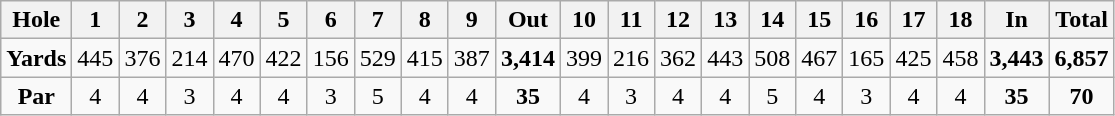<table class="wikitable" style="text-align:center">
<tr>
<th>Hole</th>
<th>1</th>
<th>2</th>
<th>3</th>
<th>4</th>
<th>5</th>
<th>6</th>
<th>7</th>
<th>8</th>
<th>9</th>
<th>Out</th>
<th>10</th>
<th>11</th>
<th>12</th>
<th>13</th>
<th>14</th>
<th>15</th>
<th>16</th>
<th>17</th>
<th>18</th>
<th>In</th>
<th>Total</th>
</tr>
<tr>
<td><strong>Yards</strong></td>
<td>445</td>
<td>376</td>
<td>214</td>
<td>470</td>
<td>422</td>
<td>156</td>
<td>529</td>
<td>415</td>
<td>387</td>
<td><strong>3,414</strong></td>
<td>399</td>
<td>216</td>
<td>362</td>
<td>443</td>
<td>508</td>
<td>467</td>
<td>165</td>
<td>425</td>
<td>458</td>
<td><strong>3,443</strong></td>
<td><strong>6,857</strong></td>
</tr>
<tr>
<td><strong>Par</strong></td>
<td>4</td>
<td>4</td>
<td>3</td>
<td>4</td>
<td>4</td>
<td>3</td>
<td>5</td>
<td>4</td>
<td>4</td>
<td><strong>35</strong></td>
<td>4</td>
<td>3</td>
<td>4</td>
<td>4</td>
<td>5</td>
<td>4</td>
<td>3</td>
<td>4</td>
<td>4</td>
<td><strong>35</strong></td>
<td><strong>70</strong></td>
</tr>
</table>
